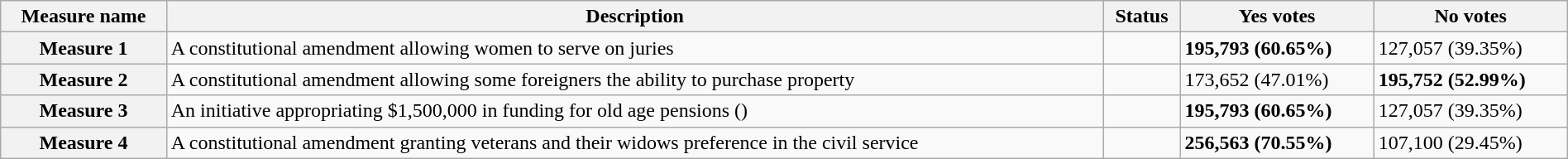<table class="wikitable sortable plainrowheaders" style="width:100%">
<tr>
<th scope="col">Measure name</th>
<th class="unsortable" scope="col">Description</th>
<th scope="col">Status</th>
<th scope="col">Yes votes</th>
<th scope="col">No votes</th>
</tr>
<tr>
<th scope="row">Measure 1</th>
<td>A constitutional amendment allowing women to serve on juries</td>
<td></td>
<td><strong>195,793 (60.65%)</strong></td>
<td>127,057 (39.35%)</td>
</tr>
<tr>
<th scope="row">Measure 2</th>
<td>A constitutional amendment allowing some foreigners the ability to purchase property</td>
<td></td>
<td>173,652 (47.01%)</td>
<td><strong>195,752 (52.99%)</strong></td>
</tr>
<tr>
<th scope="row">Measure 3</th>
<td>An initiative appropriating $1,500,000 in funding for old age pensions ()</td>
<td></td>
<td><strong>195,793 (60.65%)</strong></td>
<td>127,057 (39.35%)</td>
</tr>
<tr>
<th scope="row">Measure 4</th>
<td>A constitutional amendment granting veterans and their widows preference in the civil service</td>
<td></td>
<td><strong>256,563 (70.55%)</strong></td>
<td>107,100 (29.45%)</td>
</tr>
</table>
